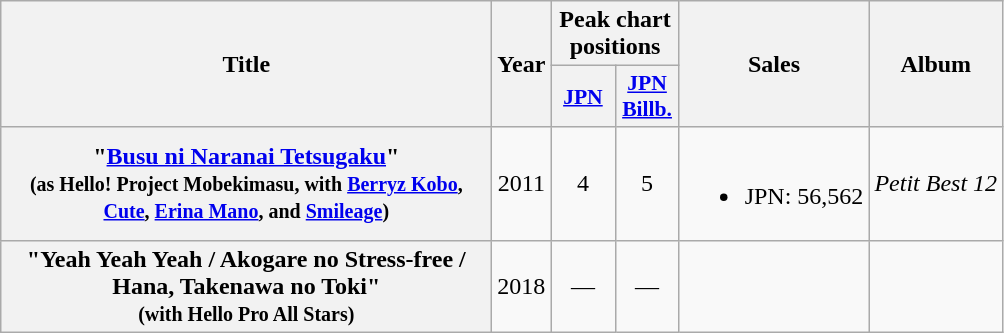<table class="wikitable plainrowheaders" style="text-align:center;">
<tr>
<th rowspan="2" style="width:20em;">Title</th>
<th rowspan="2">Year</th>
<th colspan="2">Peak chart positions</th>
<th rowspan="2">Sales</th>
<th rowspan="2">Album</th>
</tr>
<tr>
<th scope="col" style="width:2.5em;font-size:90%;"><a href='#'>JPN</a><br></th>
<th scope="col" style="width:2.5em;font-size:90%;"><a href='#'>JPN Billb.</a></th>
</tr>
<tr>
<th scope=row>"<a href='#'>Busu ni Naranai Tetsugaku</a>"<br><small>(as Hello! Project Mobekimasu, with  <a href='#'>Berryz Kobo</a>, <a href='#'>Cute</a>, <a href='#'>Erina Mano</a>, and <a href='#'>Smileage</a>)</small></th>
<td>2011</td>
<td>4</td>
<td>5</td>
<td><br><ul><li>JPN: 56,562</li></ul></td>
<td><em>Petit Best 12</em></td>
</tr>
<tr>
<th scope=row>"Yeah Yeah Yeah / Akogare no Stress-free / Hana, Takenawa no Toki"<br><small>(with Hello Pro All Stars)</small></th>
<td>2018</td>
<td>—</td>
<td>—</td>
<td></td>
<td></td>
</tr>
</table>
